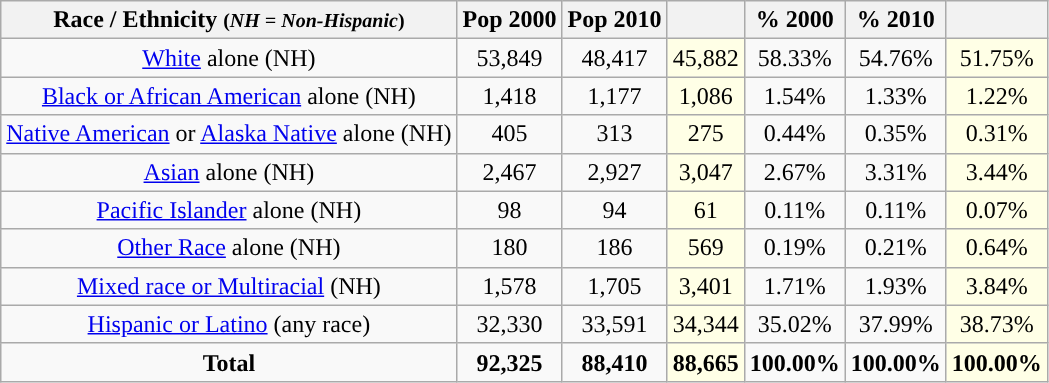<table class="wikitable" style="text-align:center;">
<tr>
<th>Race / Ethnicity <small>(<em>NH = Non-Hispanic</em>)</small></th>
<th>Pop 2000</th>
<th>Pop 2010</th>
<th></th>
<th>% 2000</th>
<th>% 2010</th>
<th></th>
</tr>
<tr>
<td><a href='#'>White</a> alone (NH)</td>
<td>53,849</td>
<td>48,417</td>
<td style='background: #ffffe6;'>45,882</td>
<td>58.33%</td>
<td>54.76%</td>
<td style='background: #ffffe6;'>51.75%</td>
</tr>
<tr>
<td><a href='#'>Black or African American</a> alone (NH)</td>
<td>1,418</td>
<td>1,177</td>
<td style='background: #ffffe6;'>1,086</td>
<td>1.54%</td>
<td>1.33%</td>
<td style='background: #ffffe6;'>1.22%</td>
</tr>
<tr>
<td><a href='#'>Native American</a> or <a href='#'>Alaska Native</a> alone (NH)</td>
<td>405</td>
<td>313</td>
<td style='background: #ffffe6;'>275</td>
<td>0.44%</td>
<td>0.35%</td>
<td style='background: #ffffe6;'>0.31%</td>
</tr>
<tr>
<td><a href='#'>Asian</a> alone (NH)</td>
<td>2,467</td>
<td>2,927</td>
<td style='background: #ffffe6;'>3,047</td>
<td>2.67%</td>
<td>3.31%</td>
<td style='background: #ffffe6;'>3.44%</td>
</tr>
<tr>
<td><a href='#'>Pacific Islander</a> alone (NH)</td>
<td>98</td>
<td>94</td>
<td style='background: #ffffe6;'>61</td>
<td>0.11%</td>
<td>0.11%</td>
<td style='background: #ffffe6;'>0.07%</td>
</tr>
<tr>
<td><a href='#'>Other Race</a> alone (NH)</td>
<td>180</td>
<td>186</td>
<td style='background: #ffffe6;'>569</td>
<td>0.19%</td>
<td>0.21%</td>
<td style='background: #ffffe6;'>0.64%</td>
</tr>
<tr>
<td><a href='#'>Mixed race or Multiracial</a> (NH)</td>
<td>1,578</td>
<td>1,705</td>
<td style='background: #ffffe6;'>3,401</td>
<td>1.71%</td>
<td>1.93%</td>
<td style='background: #ffffe6;'>3.84%</td>
</tr>
<tr>
<td><a href='#'>Hispanic or Latino</a> (any race)</td>
<td>32,330</td>
<td>33,591</td>
<td style='background: #ffffe6;'>34,344</td>
<td>35.02%</td>
<td>37.99%</td>
<td style='background: #ffffe6;'>38.73%</td>
</tr>
<tr>
<td><strong>Total</strong></td>
<td><strong>92,325</strong></td>
<td><strong>88,410</strong></td>
<td style='background: #ffffe6;'><strong>88,665</strong></td>
<td><strong>100.00%</strong></td>
<td><strong>100.00%</strong></td>
<td style='background: #ffffe6;'><strong>100.00%</strong></td>
</tr>
</table>
